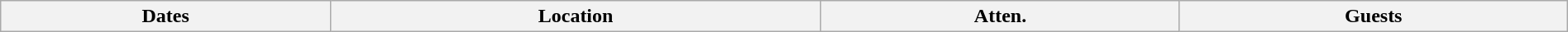<table class="wikitable" width="100%">
<tr>
<th>Dates</th>
<th>Location</th>
<th>Atten.</th>
<th>Guests<br>

















</th>
</tr>
</table>
